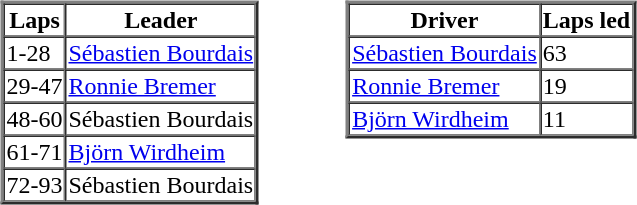<table>
<tr>
<td valign="top"><br><table border=2 cellspacing=0>
<tr>
<th>Laps</th>
<th>Leader</th>
</tr>
<tr>
<td>1-28</td>
<td><a href='#'>Sébastien Bourdais</a></td>
</tr>
<tr>
<td>29-47</td>
<td><a href='#'>Ronnie Bremer</a></td>
</tr>
<tr>
<td>48-60</td>
<td>Sébastien Bourdais</td>
</tr>
<tr>
<td>61-71</td>
<td><a href='#'>Björn Wirdheim</a></td>
</tr>
<tr>
<td>72-93</td>
<td>Sébastien Bourdais</td>
</tr>
</table>
</td>
<td width="50"> </td>
<td valign="top"><br><table border=2 cellspacing=0>
<tr>
<th>Driver</th>
<th>Laps led</th>
</tr>
<tr>
<td><a href='#'>Sébastien Bourdais</a></td>
<td>63</td>
</tr>
<tr>
<td><a href='#'>Ronnie Bremer</a></td>
<td>19</td>
</tr>
<tr>
<td><a href='#'>Björn Wirdheim</a></td>
<td>11</td>
</tr>
</table>
</td>
</tr>
</table>
